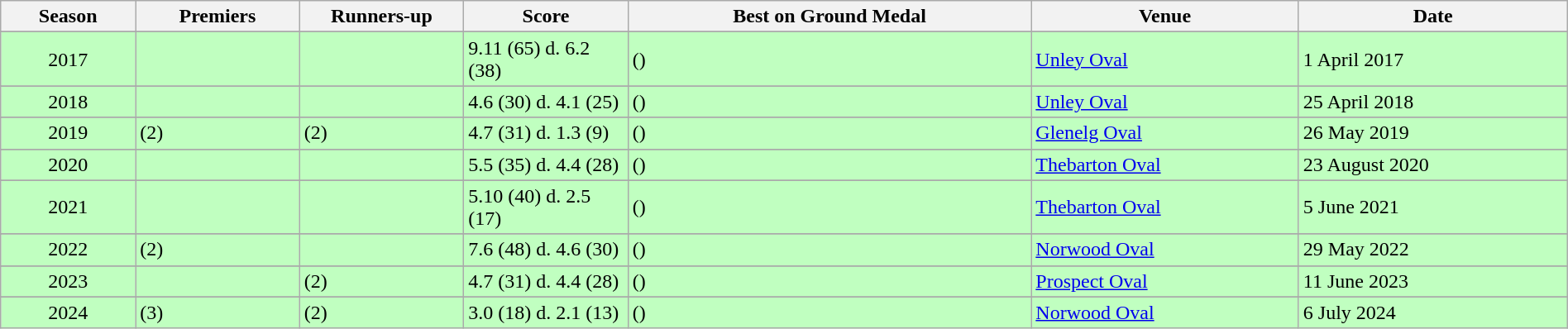<table class="wikitable unsortable" style="text-align:left; width:100%">
<tr>
<th>Season</th>
<th scope="col" style="width: 125px;">Premiers</th>
<th scope="col" style="width: 125px;">Runners-up</th>
<th scope="col" style="width: 125px;">Score</th>
<th>Best on Ground Medal</th>
<th>Venue</th>
<th class="unsortable">Date</th>
</tr>
<tr>
</tr>
<tr style="background:#C0FFC0;">
<td align=center>2017</td>
<td></td>
<td></td>
<td>9.11 (65) d. 6.2 (38)</td>
<td> ()</td>
<td><a href='#'>Unley Oval</a></td>
<td>1 April 2017</td>
</tr>
<tr>
</tr>
<tr style="background:#C0FFC0;">
<td align=center>2018</td>
<td></td>
<td></td>
<td>4.6 (30) d. 4.1 (25)</td>
<td> ()</td>
<td><a href='#'>Unley Oval</a></td>
<td>25 April 2018</td>
</tr>
<tr>
</tr>
<tr style="background:#C0FFC0;">
<td align=center>2019</td>
<td> (2)</td>
<td> (2)</td>
<td>4.7 (31) d. 1.3 (9)</td>
<td> ()</td>
<td><a href='#'>Glenelg Oval</a></td>
<td>26 May 2019</td>
</tr>
<tr>
</tr>
<tr style="background:#C0FFC0;">
<td align=center>2020</td>
<td></td>
<td></td>
<td>5.5 (35) d. 4.4 (28)</td>
<td> ()</td>
<td><a href='#'>Thebarton Oval</a></td>
<td>23 August 2020</td>
</tr>
<tr>
</tr>
<tr style="background:#C0FFC0;">
<td align=center>2021</td>
<td></td>
<td></td>
<td>5.10 (40) d. 2.5 (17)</td>
<td> ()</td>
<td><a href='#'>Thebarton Oval</a></td>
<td>5 June 2021</td>
</tr>
<tr>
</tr>
<tr style="background:#C0FFC0;">
<td align=center>2022</td>
<td> (2)</td>
<td></td>
<td>7.6 (48) d. 4.6 (30)</td>
<td> ()</td>
<td><a href='#'>Norwood Oval</a></td>
<td>29 May 2022</td>
</tr>
<tr>
</tr>
<tr style="background:#C0FFC0;">
<td align=center>2023</td>
<td></td>
<td> (2)</td>
<td>4.7 (31) d. 4.4 (28)</td>
<td> ()</td>
<td><a href='#'>Prospect Oval</a></td>
<td>11 June 2023</td>
</tr>
<tr>
</tr>
<tr style="background:#C0FFC0;">
<td align=center>2024</td>
<td> (3)</td>
<td> (2)</td>
<td>3.0 (18) d. 2.1 (13)</td>
<td> ()</td>
<td><a href='#'>Norwood Oval</a></td>
<td>6 July 2024</td>
</tr>
</table>
